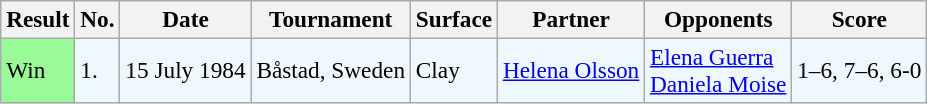<table class="wikitable" style="font-size:97%">
<tr>
<th>Result</th>
<th>No.</th>
<th>Date</th>
<th>Tournament</th>
<th>Surface</th>
<th>Partner</th>
<th>Opponents</th>
<th>Score</th>
</tr>
<tr style="background:#f0f8ff;">
<td style="background:#98fb98;">Win</td>
<td>1.</td>
<td>15 July 1984</td>
<td>Båstad, Sweden</td>
<td>Clay</td>
<td> <a href='#'>Helena Olsson</a></td>
<td> <a href='#'>Elena Guerra</a> <br>  <a href='#'>Daniela Moise</a></td>
<td>1–6, 7–6, 6-0</td>
</tr>
</table>
